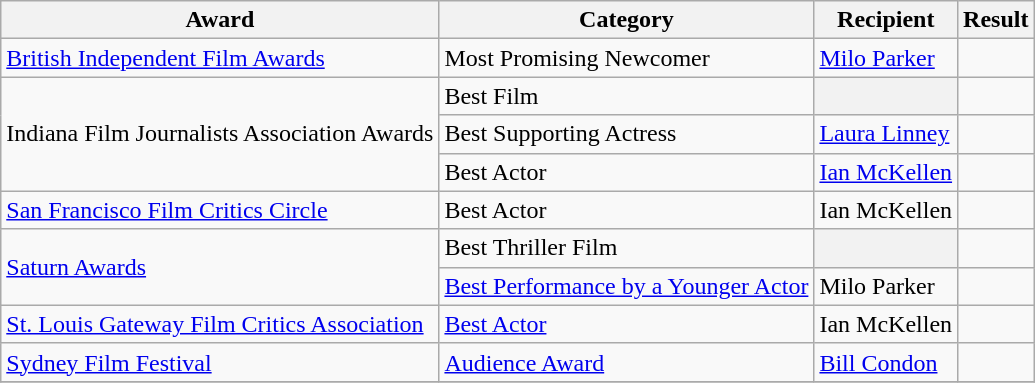<table class="wikitable sortable">
<tr>
<th>Award</th>
<th>Category</th>
<th>Recipient</th>
<th>Result</th>
</tr>
<tr>
<td><a href='#'>British Independent Film Awards</a></td>
<td>Most Promising Newcomer</td>
<td><a href='#'>Milo Parker</a></td>
<td></td>
</tr>
<tr>
<td rowspan="3">Indiana Film Journalists Association Awards</td>
<td>Best Film</td>
<th></th>
<td></td>
</tr>
<tr>
<td>Best Supporting Actress</td>
<td><a href='#'>Laura Linney</a></td>
<td></td>
</tr>
<tr>
<td>Best Actor</td>
<td><a href='#'>Ian McKellen</a></td>
<td></td>
</tr>
<tr>
<td><a href='#'>San Francisco Film Critics Circle</a></td>
<td>Best Actor</td>
<td>Ian McKellen</td>
<td></td>
</tr>
<tr>
<td rowspan="2"><a href='#'>Saturn Awards</a></td>
<td>Best Thriller Film</td>
<th></th>
<td></td>
</tr>
<tr>
<td><a href='#'>Best Performance by a Younger Actor</a></td>
<td>Milo Parker</td>
<td></td>
</tr>
<tr>
<td><a href='#'>St. Louis Gateway Film Critics Association</a></td>
<td><a href='#'>Best Actor</a></td>
<td>Ian McKellen</td>
<td></td>
</tr>
<tr>
<td><a href='#'>Sydney Film Festival</a></td>
<td><a href='#'>Audience Award</a></td>
<td><a href='#'>Bill Condon</a></td>
<td></td>
</tr>
<tr>
</tr>
</table>
